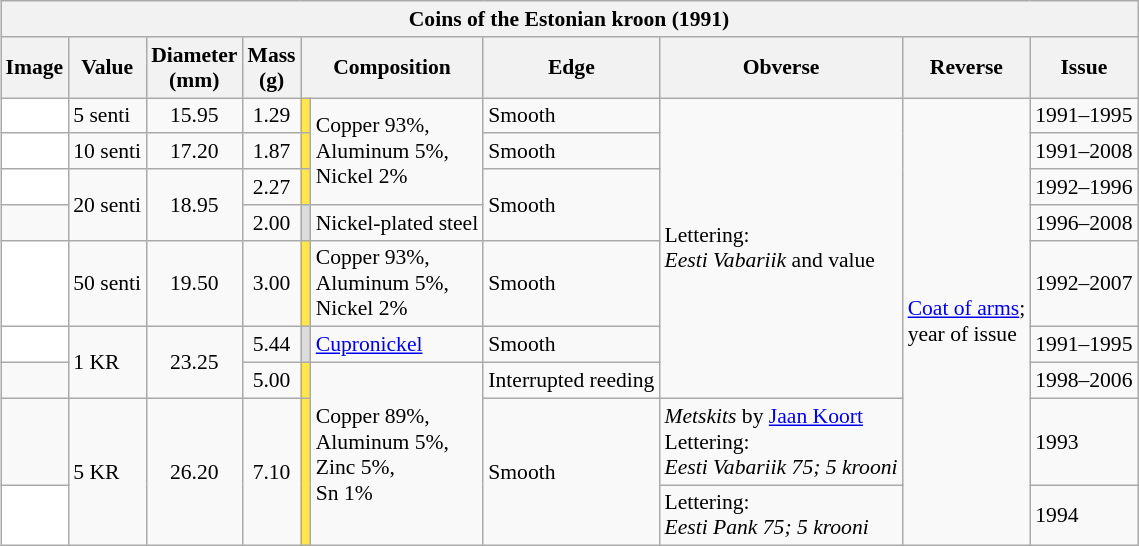<table class="wikitable" style="margin:auto; font-size:90%; border-width:1px;">
<tr>
<th colspan="13">Coins of the Estonian kroon (1991)</th>
</tr>
<tr>
<th>Image</th>
<th>Value</th>
<th>Diameter<br>(mm)</th>
<th>Mass<br>(g)</th>
<th colspan=2>Composition</th>
<th>Edge</th>
<th>Obverse</th>
<th>Reverse</th>
<th>Issue</th>
</tr>
<tr>
<td style="background:white;text-align:center"></td>
<td>5 senti</td>
<td align=center>15.95</td>
<td align=center>1.29</td>
<td style="background-color:#ffe550;"></td>
<td rowspan=3>Copper 93%,<br>Aluminum 5%,<br>Nickel 2%</td>
<td>Smooth</td>
<td rowspan=7>Lettering:<br><em>Eesti Vabariik</em> and value</td>
<td rowspan=9><a href='#'>Coat of arms</a>;<br>year of issue</td>
<td>1991–1995</td>
</tr>
<tr>
<td style="background:white;text-align:center"></td>
<td>10 senti</td>
<td align=center>17.20</td>
<td align=center>1.87</td>
<td style="background-color:#ffe550;"></td>
<td>Smooth</td>
<td>1991–2008</td>
</tr>
<tr>
<td style="background:white;text-align:center"></td>
<td rowspan=2>20 senti</td>
<td rowspan=2 align=center>18.95</td>
<td align=center>2.27</td>
<td style="background-color:#ffe550;"></td>
<td rowspan=2>Smooth</td>
<td>1992–1996</td>
</tr>
<tr>
<td></td>
<td align=center>2.00</td>
<td style="background-color:#dcdcdc;"></td>
<td>Nickel-plated steel</td>
<td>1996–2008</td>
</tr>
<tr>
<td style="background:white;text-align:center"></td>
<td>50 senti</td>
<td align=center>19.50</td>
<td align=center>3.00</td>
<td style="background-color:#ffe550;"></td>
<td>Copper 93%,<br>Aluminum 5%,<br>Nickel 2%</td>
<td>Smooth</td>
<td>1992–2007</td>
</tr>
<tr>
<td style="background:white;text-align:center"></td>
<td rowspan=2>1 KR</td>
<td rowspan=2 align=center>23.25</td>
<td align=center>5.44</td>
<td style="background-color:#dcdcdc;"></td>
<td><a href='#'>Cupronickel</a></td>
<td>Smooth</td>
<td>1991–1995</td>
</tr>
<tr>
<td></td>
<td align=center>5.00</td>
<td style="background-color:#ffe550;"></td>
<td rowspan=3>Copper 89%,<br>Aluminum 5%,<br>Zinc 5%,<br>Sn 1%</td>
<td>Interrupted reeding</td>
<td>1998–2006</td>
</tr>
<tr>
<td></td>
<td rowspan=2>5 KR</td>
<td rowspan=2 align=center>26.20</td>
<td rowspan=2 align=center>7.10</td>
<td rowspan=2 style="background-color:#ffe550;"></td>
<td rowspan=2>Smooth</td>
<td><em>Metskits</em> by <a href='#'>Jaan Koort</a><br>Lettering:<br><em>Eesti Vabariik 75; 5 krooni</em></td>
<td>1993</td>
</tr>
<tr>
<td style="background:white;text-align:center"></td>
<td>Lettering:<br><em>Eesti Pank 75; 5 krooni</em></td>
<td>1994</td>
</tr>
</table>
